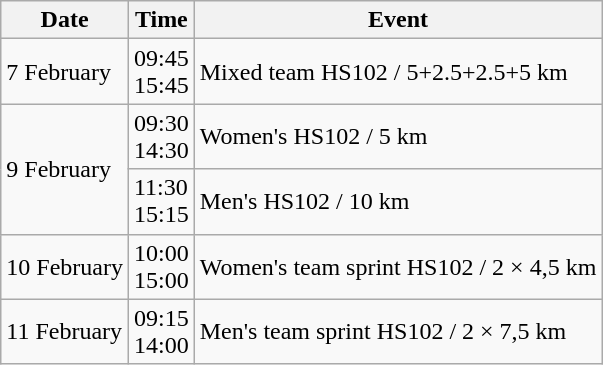<table class="wikitable">
<tr>
<th>Date</th>
<th>Time</th>
<th>Event</th>
</tr>
<tr>
<td>7 February</td>
<td>09:45<br>15:45</td>
<td>Mixed team HS102 / 5+2.5+2.5+5 km</td>
</tr>
<tr>
<td rowspan=2>9 February</td>
<td>09:30<br>14:30</td>
<td>Women's HS102 / 5 km</td>
</tr>
<tr>
<td>11:30<br>15:15</td>
<td>Men's HS102 / 10 km</td>
</tr>
<tr>
<td>10 February</td>
<td>10:00<br>15:00</td>
<td>Women's team sprint HS102 / 2 × 4,5 km</td>
</tr>
<tr>
<td>11 February</td>
<td>09:15<br>14:00</td>
<td>Men's team sprint HS102 / 2 × 7,5 km</td>
</tr>
</table>
